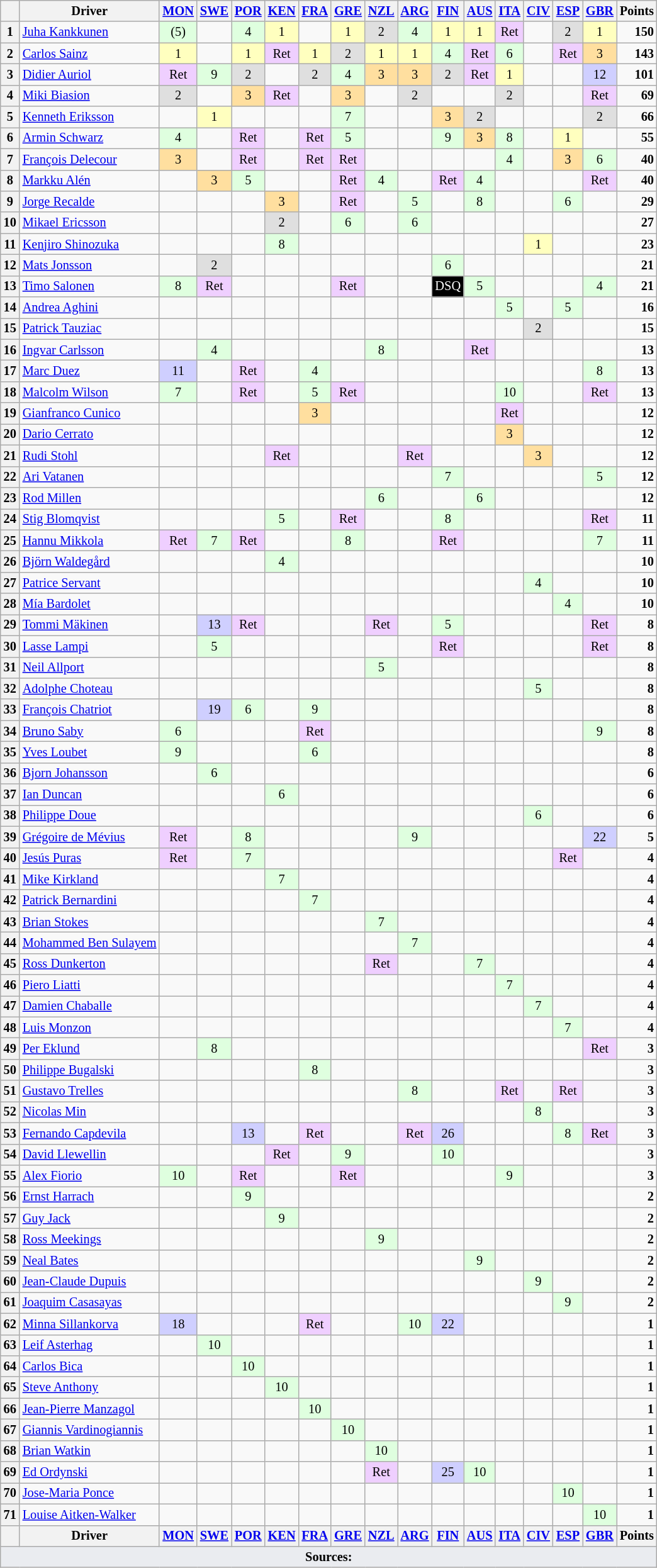<table class="wikitable" style="text-align:center; font-size:85%;">
<tr valign="top">
<th valign="middle"></th>
<th valign="middle">Driver</th>
<th><a href='#'>MON</a><br></th>
<th><a href='#'>SWE</a><br></th>
<th><a href='#'>POR</a><br></th>
<th><a href='#'>KEN</a><br></th>
<th><a href='#'>FRA</a><br></th>
<th><a href='#'>GRE</a><br></th>
<th><a href='#'>NZL</a><br></th>
<th><a href='#'>ARG</a><br></th>
<th><a href='#'>FIN</a><br></th>
<th><a href='#'>AUS</a><br></th>
<th><a href='#'>ITA</a><br></th>
<th><a href='#'>CIV</a><br></th>
<th><a href='#'>ESP</a><br></th>
<th><a href='#'>GBR</a><br></th>
<th valign="middle">Points</th>
</tr>
<tr>
<th>1</th>
<td align="left"> <a href='#'>Juha Kankkunen</a></td>
<td style="background:#dfffdf;">(5)</td>
<td></td>
<td style="background:#dfffdf;">4</td>
<td style="background:#ffffbf;">1</td>
<td></td>
<td style="background:#ffffbf;">1</td>
<td style="background:#dfdfdf;">2</td>
<td style="background:#dfffdf;">4</td>
<td style="background:#ffffbf;">1</td>
<td style="background:#ffffbf;">1</td>
<td style="background:#efcfff;">Ret</td>
<td></td>
<td style="background:#dfdfdf;">2</td>
<td style="background:#ffffbf;">1</td>
<td align="right"><strong>150</strong></td>
</tr>
<tr>
<th>2</th>
<td align="left"> <a href='#'>Carlos Sainz</a></td>
<td style="background:#ffffbf;">1</td>
<td></td>
<td style="background:#ffffbf;">1</td>
<td style="background:#efcfff;">Ret</td>
<td style="background:#ffffbf;">1</td>
<td style="background:#dfdfdf;">2</td>
<td style="background:#ffffbf;">1</td>
<td style="background:#ffffbf;">1</td>
<td style="background:#dfffdf;">4</td>
<td style="background:#efcfff;">Ret</td>
<td style="background:#dfffdf;">6</td>
<td></td>
<td style="background:#efcfff;">Ret</td>
<td style="background:#ffdf9f;">3</td>
<td align="right"><strong>143</strong></td>
</tr>
<tr>
<th>3</th>
<td align="left"> <a href='#'>Didier Auriol</a></td>
<td style="background:#efcfff;">Ret</td>
<td style="background:#dfffdf;">9</td>
<td style="background:#dfdfdf;">2</td>
<td></td>
<td style="background:#dfdfdf;">2</td>
<td style="background:#dfffdf;">4</td>
<td style="background:#ffdf9f;">3</td>
<td style="background:#ffdf9f;">3</td>
<td style="background:#dfdfdf;">2</td>
<td style="background:#efcfff;">Ret</td>
<td style="background:#ffffbf;">1</td>
<td></td>
<td></td>
<td style="background:#cfcfff;">12</td>
<td align="right"><strong>101</strong></td>
</tr>
<tr>
<th>4</th>
<td align="left"> <a href='#'>Miki Biasion</a></td>
<td style="background:#dfdfdf;">2</td>
<td></td>
<td style="background:#ffdf9f;">3</td>
<td style="background:#efcfff;">Ret</td>
<td></td>
<td style="background:#ffdf9f;">3</td>
<td></td>
<td style="background:#dfdfdf;">2</td>
<td></td>
<td></td>
<td style="background:#dfdfdf;">2</td>
<td></td>
<td></td>
<td style="background:#efcfff;">Ret</td>
<td align="right"><strong>69</strong></td>
</tr>
<tr>
<th>5</th>
<td align="left"> <a href='#'>Kenneth Eriksson</a></td>
<td></td>
<td style="background:#ffffbf;">1</td>
<td></td>
<td></td>
<td></td>
<td style="background:#dfffdf;">7</td>
<td></td>
<td></td>
<td style="background:#ffdf9f;">3</td>
<td style="background:#dfdfdf;">2</td>
<td></td>
<td></td>
<td></td>
<td style="background:#dfdfdf;">2</td>
<td align="right"><strong>66</strong></td>
</tr>
<tr>
<th>6</th>
<td align="left"> <a href='#'>Armin Schwarz</a></td>
<td style="background:#dfffdf;">4</td>
<td></td>
<td style="background:#efcfff;">Ret</td>
<td></td>
<td style="background:#efcfff;">Ret</td>
<td style="background:#dfffdf;">5</td>
<td></td>
<td></td>
<td style="background:#dfffdf;">9</td>
<td style="background:#ffdf9f;">3</td>
<td style="background:#dfffdf;">8</td>
<td></td>
<td style="background:#ffffbf;">1</td>
<td></td>
<td align="right"><strong>55</strong></td>
</tr>
<tr>
<th>7</th>
<td align="left"> <a href='#'>François Delecour</a></td>
<td style="background:#ffdf9f;">3</td>
<td></td>
<td style="background:#efcfff;">Ret</td>
<td></td>
<td style="background:#efcfff;">Ret</td>
<td style="background:#efcfff;">Ret</td>
<td></td>
<td></td>
<td></td>
<td></td>
<td style="background:#dfffdf;">4</td>
<td></td>
<td style="background:#ffdf9f;">3</td>
<td style="background:#dfffdf;">6</td>
<td align="right"><strong>40</strong></td>
</tr>
<tr>
<th>8</th>
<td align="left"> <a href='#'>Markku Alén</a></td>
<td></td>
<td style="background:#ffdf9f;">3</td>
<td style="background:#dfffdf;">5</td>
<td></td>
<td></td>
<td style="background:#efcfff;">Ret</td>
<td style="background:#dfffdf;">4</td>
<td></td>
<td style="background:#efcfff;">Ret</td>
<td style="background:#dfffdf;">4</td>
<td></td>
<td></td>
<td></td>
<td style="background:#efcfff;">Ret</td>
<td align="right"><strong>40</strong></td>
</tr>
<tr>
<th>9</th>
<td align="left"> <a href='#'>Jorge Recalde</a></td>
<td></td>
<td></td>
<td></td>
<td style="background:#ffdf9f;">3</td>
<td></td>
<td style="background:#efcfff;">Ret</td>
<td></td>
<td style="background:#dfffdf;">5</td>
<td></td>
<td style="background:#dfffdf;">8</td>
<td></td>
<td></td>
<td style="background:#dfffdf;">6</td>
<td></td>
<td align="right"><strong>29</strong></td>
</tr>
<tr>
<th>10</th>
<td align="left"> <a href='#'>Mikael Ericsson</a></td>
<td></td>
<td></td>
<td></td>
<td style="background:#dfdfdf;">2</td>
<td></td>
<td style="background:#dfffdf;">6</td>
<td></td>
<td style="background:#dfffdf;">6</td>
<td></td>
<td></td>
<td></td>
<td></td>
<td></td>
<td></td>
<td align="right"><strong>27</strong></td>
</tr>
<tr>
<th>11</th>
<td align="left"> <a href='#'>Kenjiro Shinozuka</a></td>
<td></td>
<td></td>
<td></td>
<td style="background:#dfffdf;">8</td>
<td></td>
<td></td>
<td></td>
<td></td>
<td></td>
<td></td>
<td></td>
<td style="background:#ffffbf;">1</td>
<td></td>
<td></td>
<td align="right"><strong>23</strong></td>
</tr>
<tr>
<th>12</th>
<td align="left"> <a href='#'>Mats Jonsson</a></td>
<td></td>
<td style="background:#dfdfdf;">2</td>
<td></td>
<td></td>
<td></td>
<td></td>
<td></td>
<td></td>
<td style="background:#dfffdf;">6</td>
<td></td>
<td></td>
<td></td>
<td></td>
<td></td>
<td align="right"><strong>21</strong></td>
</tr>
<tr>
<th>13</th>
<td align="left"> <a href='#'>Timo Salonen</a></td>
<td style="background:#dfffdf;">8</td>
<td style="background:#efcfff;">Ret</td>
<td></td>
<td></td>
<td></td>
<td style="background:#efcfff;">Ret</td>
<td></td>
<td></td>
<td style="background:#000000; color:#ffffff">DSQ</td>
<td style="background:#dfffdf;">5</td>
<td></td>
<td></td>
<td></td>
<td style="background:#dfffdf;">4</td>
<td align="right"><strong>21</strong></td>
</tr>
<tr>
<th>14</th>
<td align="left"> <a href='#'>Andrea Aghini</a></td>
<td></td>
<td></td>
<td></td>
<td></td>
<td></td>
<td></td>
<td></td>
<td></td>
<td></td>
<td></td>
<td style="background:#dfffdf;">5</td>
<td></td>
<td style="background:#dfffdf;">5</td>
<td></td>
<td align="right"><strong>16</strong></td>
</tr>
<tr>
<th>15</th>
<td align="left"> <a href='#'>Patrick Tauziac</a></td>
<td></td>
<td></td>
<td></td>
<td></td>
<td></td>
<td></td>
<td></td>
<td></td>
<td></td>
<td></td>
<td></td>
<td style="background:#dfdfdf;">2</td>
<td></td>
<td></td>
<td align="right"><strong>15</strong></td>
</tr>
<tr>
<th>16</th>
<td align="left"> <a href='#'>Ingvar Carlsson</a></td>
<td></td>
<td style="background:#dfffdf;">4</td>
<td></td>
<td></td>
<td></td>
<td></td>
<td style="background:#dfffdf;">8</td>
<td></td>
<td></td>
<td style="background:#efcfff;">Ret</td>
<td></td>
<td></td>
<td></td>
<td></td>
<td align="right"><strong>13</strong></td>
</tr>
<tr>
<th>17</th>
<td align="left"> <a href='#'>Marc Duez</a></td>
<td style="background:#cfcfff;">11</td>
<td></td>
<td style="background:#efcfff;">Ret</td>
<td></td>
<td style="background:#dfffdf;">4</td>
<td></td>
<td></td>
<td></td>
<td></td>
<td></td>
<td></td>
<td></td>
<td></td>
<td style="background:#dfffdf;">8</td>
<td align="right"><strong>13</strong></td>
</tr>
<tr>
<th>18</th>
<td align="left"> <a href='#'>Malcolm Wilson</a></td>
<td style="background:#dfffdf;">7</td>
<td></td>
<td style="background:#efcfff;">Ret</td>
<td></td>
<td style="background:#dfffdf;">5</td>
<td style="background:#efcfff;">Ret</td>
<td></td>
<td></td>
<td></td>
<td></td>
<td style="background:#dfffdf;">10</td>
<td></td>
<td></td>
<td style="background:#efcfff;">Ret</td>
<td align="right"><strong>13</strong></td>
</tr>
<tr>
<th>19</th>
<td align="left"> <a href='#'>Gianfranco Cunico</a></td>
<td></td>
<td></td>
<td></td>
<td></td>
<td style="background:#ffdf9f;">3</td>
<td></td>
<td></td>
<td></td>
<td></td>
<td></td>
<td style="background:#efcfff;">Ret</td>
<td></td>
<td></td>
<td></td>
<td align="right"><strong>12</strong></td>
</tr>
<tr>
<th>20</th>
<td align="left"> <a href='#'>Dario Cerrato</a></td>
<td></td>
<td></td>
<td></td>
<td></td>
<td></td>
<td></td>
<td></td>
<td></td>
<td></td>
<td></td>
<td style="background:#ffdf9f;">3</td>
<td></td>
<td></td>
<td></td>
<td align="right"><strong>12</strong></td>
</tr>
<tr>
<th>21</th>
<td align="left"> <a href='#'>Rudi Stohl</a></td>
<td></td>
<td></td>
<td></td>
<td style="background:#efcfff;">Ret</td>
<td></td>
<td></td>
<td></td>
<td style="background:#efcfff;">Ret</td>
<td></td>
<td></td>
<td></td>
<td style="background:#ffdf9f;">3</td>
<td></td>
<td></td>
<td align="right"><strong>12</strong></td>
</tr>
<tr>
<th>22</th>
<td align="left"> <a href='#'>Ari Vatanen</a></td>
<td></td>
<td></td>
<td></td>
<td></td>
<td></td>
<td></td>
<td></td>
<td></td>
<td style="background:#dfffdf;">7</td>
<td></td>
<td></td>
<td></td>
<td></td>
<td style="background:#dfffdf;">5</td>
<td align="right"><strong>12</strong></td>
</tr>
<tr>
<th>23</th>
<td align="left"> <a href='#'>Rod Millen</a></td>
<td></td>
<td></td>
<td></td>
<td></td>
<td></td>
<td></td>
<td style="background:#dfffdf;">6</td>
<td></td>
<td></td>
<td style="background:#dfffdf;">6</td>
<td></td>
<td></td>
<td></td>
<td></td>
<td align="right"><strong>12</strong></td>
</tr>
<tr>
<th>24</th>
<td align="left"> <a href='#'>Stig Blomqvist</a></td>
<td></td>
<td></td>
<td></td>
<td style="background:#dfffdf;">5</td>
<td></td>
<td style="background:#efcfff;">Ret</td>
<td></td>
<td></td>
<td style="background:#dfffdf;">8</td>
<td></td>
<td></td>
<td></td>
<td></td>
<td style="background:#efcfff;">Ret</td>
<td align="right"><strong>11</strong></td>
</tr>
<tr>
<th>25</th>
<td align="left"> <a href='#'>Hannu Mikkola</a></td>
<td style="background:#efcfff;">Ret</td>
<td style="background:#dfffdf;">7</td>
<td style="background:#efcfff;">Ret</td>
<td></td>
<td></td>
<td style="background:#dfffdf;">8</td>
<td></td>
<td></td>
<td style="background:#efcfff;">Ret</td>
<td></td>
<td></td>
<td></td>
<td></td>
<td style="background:#dfffdf;">7</td>
<td align="right"><strong>11</strong></td>
</tr>
<tr>
<th>26</th>
<td align="left"> <a href='#'>Björn Waldegård</a></td>
<td></td>
<td></td>
<td></td>
<td style="background:#dfffdf;">4</td>
<td></td>
<td></td>
<td></td>
<td></td>
<td></td>
<td></td>
<td></td>
<td></td>
<td></td>
<td></td>
<td align="right"><strong>10</strong></td>
</tr>
<tr>
<th>27</th>
<td align="left"> <a href='#'>Patrice Servant</a></td>
<td></td>
<td></td>
<td></td>
<td></td>
<td></td>
<td></td>
<td></td>
<td></td>
<td></td>
<td></td>
<td></td>
<td style="background:#dfffdf;">4</td>
<td></td>
<td></td>
<td align="right"><strong>10</strong></td>
</tr>
<tr>
<th>28</th>
<td align="left"> <a href='#'>Mía Bardolet</a></td>
<td></td>
<td></td>
<td></td>
<td></td>
<td></td>
<td></td>
<td></td>
<td></td>
<td></td>
<td></td>
<td></td>
<td></td>
<td style="background:#dfffdf;">4</td>
<td></td>
<td align="right"><strong>10</strong></td>
</tr>
<tr>
<th>29</th>
<td align="left"> <a href='#'>Tommi Mäkinen</a></td>
<td></td>
<td style="background:#cfcfff;">13</td>
<td style="background:#efcfff;">Ret</td>
<td></td>
<td></td>
<td></td>
<td style="background:#efcfff;">Ret</td>
<td></td>
<td style="background:#dfffdf;">5</td>
<td></td>
<td></td>
<td></td>
<td></td>
<td style="background:#efcfff;">Ret</td>
<td align="right"><strong>8</strong></td>
</tr>
<tr>
<th>30</th>
<td align="left"> <a href='#'>Lasse Lampi</a></td>
<td></td>
<td style="background:#dfffdf;">5</td>
<td></td>
<td></td>
<td></td>
<td></td>
<td></td>
<td></td>
<td style="background:#efcfff;">Ret</td>
<td></td>
<td></td>
<td></td>
<td></td>
<td style="background:#efcfff;">Ret</td>
<td align="right"><strong>8</strong></td>
</tr>
<tr>
<th>31</th>
<td align="left"> <a href='#'>Neil Allport</a></td>
<td></td>
<td></td>
<td></td>
<td></td>
<td></td>
<td></td>
<td style="background:#dfffdf;">5</td>
<td></td>
<td></td>
<td></td>
<td></td>
<td></td>
<td></td>
<td></td>
<td align="right"><strong>8</strong></td>
</tr>
<tr>
<th>32</th>
<td align="left"> <a href='#'>Adolphe Choteau</a></td>
<td></td>
<td></td>
<td></td>
<td></td>
<td></td>
<td></td>
<td></td>
<td></td>
<td></td>
<td></td>
<td></td>
<td style="background:#dfffdf;">5</td>
<td></td>
<td></td>
<td align="right"><strong>8</strong></td>
</tr>
<tr>
<th>33</th>
<td align="left"> <a href='#'>François Chatriot</a></td>
<td></td>
<td style="background:#cfcfff;">19</td>
<td style="background:#dfffdf;">6</td>
<td></td>
<td style="background:#dfffdf;">9</td>
<td></td>
<td></td>
<td></td>
<td></td>
<td></td>
<td></td>
<td></td>
<td></td>
<td></td>
<td align="right"><strong>8</strong></td>
</tr>
<tr>
<th>34</th>
<td align="left"> <a href='#'>Bruno Saby</a></td>
<td style="background:#dfffdf;">6</td>
<td></td>
<td></td>
<td></td>
<td style="background:#efcfff;">Ret</td>
<td></td>
<td></td>
<td></td>
<td></td>
<td></td>
<td></td>
<td></td>
<td></td>
<td style="background:#dfffdf;">9</td>
<td align="right"><strong>8</strong></td>
</tr>
<tr>
<th>35</th>
<td align="left"> <a href='#'>Yves Loubet</a></td>
<td style="background:#dfffdf;">9</td>
<td></td>
<td></td>
<td></td>
<td style="background:#dfffdf;">6</td>
<td></td>
<td></td>
<td></td>
<td></td>
<td></td>
<td></td>
<td></td>
<td></td>
<td></td>
<td align="right"><strong>8</strong></td>
</tr>
<tr>
<th>36</th>
<td align="left"> <a href='#'>Bjorn Johansson</a></td>
<td></td>
<td style="background:#dfffdf;">6</td>
<td></td>
<td></td>
<td></td>
<td></td>
<td></td>
<td></td>
<td></td>
<td></td>
<td></td>
<td></td>
<td></td>
<td></td>
<td align="right"><strong>6</strong></td>
</tr>
<tr>
<th>37</th>
<td align="left"> <a href='#'>Ian Duncan</a></td>
<td></td>
<td></td>
<td></td>
<td style="background:#dfffdf;">6</td>
<td></td>
<td></td>
<td></td>
<td></td>
<td></td>
<td></td>
<td></td>
<td></td>
<td></td>
<td></td>
<td align="right"><strong>6</strong></td>
</tr>
<tr>
<th>38</th>
<td align="left"> <a href='#'>Philippe Doue</a></td>
<td></td>
<td></td>
<td></td>
<td></td>
<td></td>
<td></td>
<td></td>
<td></td>
<td></td>
<td></td>
<td></td>
<td style="background:#dfffdf;">6</td>
<td></td>
<td></td>
<td align="right"><strong>6</strong></td>
</tr>
<tr>
<th>39</th>
<td align="left"> <a href='#'>Grégoire de Mévius</a></td>
<td style="background:#efcfff;">Ret</td>
<td></td>
<td style="background:#dfffdf;">8</td>
<td></td>
<td></td>
<td></td>
<td></td>
<td style="background:#dfffdf;">9</td>
<td></td>
<td></td>
<td></td>
<td></td>
<td></td>
<td style="background:#cfcfff;">22</td>
<td align="right"><strong>5</strong></td>
</tr>
<tr>
<th>40</th>
<td align="left"> <a href='#'>Jesús Puras</a></td>
<td style="background:#efcfff;">Ret</td>
<td></td>
<td style="background:#dfffdf;">7</td>
<td></td>
<td></td>
<td></td>
<td></td>
<td></td>
<td></td>
<td></td>
<td></td>
<td></td>
<td style="background:#efcfff;">Ret</td>
<td></td>
<td align="right"><strong>4</strong></td>
</tr>
<tr>
<th>41</th>
<td align="left"> <a href='#'>Mike Kirkland</a></td>
<td></td>
<td></td>
<td></td>
<td style="background:#dfffdf;">7</td>
<td></td>
<td></td>
<td></td>
<td></td>
<td></td>
<td></td>
<td></td>
<td></td>
<td></td>
<td></td>
<td align="right"><strong>4</strong></td>
</tr>
<tr>
<th>42</th>
<td align="left"> <a href='#'>Patrick Bernardini</a></td>
<td></td>
<td></td>
<td></td>
<td></td>
<td style="background:#dfffdf;">7</td>
<td></td>
<td></td>
<td></td>
<td></td>
<td></td>
<td></td>
<td></td>
<td></td>
<td></td>
<td align="right"><strong>4</strong></td>
</tr>
<tr>
<th>43</th>
<td align="left"> <a href='#'>Brian Stokes</a></td>
<td></td>
<td></td>
<td></td>
<td></td>
<td></td>
<td></td>
<td style="background:#dfffdf;">7</td>
<td></td>
<td></td>
<td></td>
<td></td>
<td></td>
<td></td>
<td></td>
<td align="right"><strong>4</strong></td>
</tr>
<tr>
<th>44</th>
<td align="left"> <a href='#'>Mohammed Ben Sulayem</a></td>
<td></td>
<td></td>
<td></td>
<td></td>
<td></td>
<td></td>
<td></td>
<td style="background:#dfffdf;">7</td>
<td></td>
<td></td>
<td></td>
<td></td>
<td></td>
<td></td>
<td align="right"><strong>4</strong></td>
</tr>
<tr>
<th>45</th>
<td align="left"> <a href='#'>Ross Dunkerton</a></td>
<td></td>
<td></td>
<td></td>
<td></td>
<td></td>
<td></td>
<td style="background:#efcfff;">Ret</td>
<td></td>
<td></td>
<td style="background:#dfffdf;">7</td>
<td></td>
<td></td>
<td></td>
<td></td>
<td align="right"><strong>4</strong></td>
</tr>
<tr>
<th>46</th>
<td align="left"> <a href='#'>Piero Liatti</a></td>
<td></td>
<td></td>
<td></td>
<td></td>
<td></td>
<td></td>
<td></td>
<td></td>
<td></td>
<td></td>
<td style="background:#dfffdf;">7</td>
<td></td>
<td></td>
<td></td>
<td align="right"><strong>4</strong></td>
</tr>
<tr>
<th>47</th>
<td align="left"> <a href='#'>Damien Chaballe</a></td>
<td></td>
<td></td>
<td></td>
<td></td>
<td></td>
<td></td>
<td></td>
<td></td>
<td></td>
<td></td>
<td></td>
<td style="background:#dfffdf;">7</td>
<td></td>
<td></td>
<td align="right"><strong>4</strong></td>
</tr>
<tr>
<th>48</th>
<td align="left"> <a href='#'>Luis Monzon</a></td>
<td></td>
<td></td>
<td></td>
<td></td>
<td></td>
<td></td>
<td></td>
<td></td>
<td></td>
<td></td>
<td></td>
<td></td>
<td style="background:#dfffdf;">7</td>
<td></td>
<td align="right"><strong>4</strong></td>
</tr>
<tr>
<th>49</th>
<td align="left"> <a href='#'>Per Eklund</a></td>
<td></td>
<td style="background:#dfffdf;">8</td>
<td></td>
<td></td>
<td></td>
<td></td>
<td></td>
<td></td>
<td></td>
<td></td>
<td></td>
<td></td>
<td></td>
<td style="background:#efcfff;">Ret</td>
<td align="right"><strong>3</strong></td>
</tr>
<tr>
<th>50</th>
<td align="left"> <a href='#'>Philippe Bugalski</a></td>
<td></td>
<td></td>
<td></td>
<td></td>
<td style="background:#dfffdf;">8</td>
<td></td>
<td></td>
<td></td>
<td></td>
<td></td>
<td></td>
<td></td>
<td></td>
<td></td>
<td align="right"><strong>3</strong></td>
</tr>
<tr>
<th>51</th>
<td align="left"> <a href='#'>Gustavo Trelles</a></td>
<td></td>
<td></td>
<td></td>
<td></td>
<td></td>
<td></td>
<td></td>
<td style="background:#dfffdf;">8</td>
<td></td>
<td></td>
<td style="background:#efcfff;">Ret</td>
<td></td>
<td style="background:#efcfff;">Ret</td>
<td></td>
<td align="right"><strong>3</strong></td>
</tr>
<tr>
<th>52</th>
<td align="left"> <a href='#'>Nicolas Min</a></td>
<td></td>
<td></td>
<td></td>
<td></td>
<td></td>
<td></td>
<td></td>
<td></td>
<td></td>
<td></td>
<td></td>
<td style="background:#dfffdf;">8</td>
<td></td>
<td></td>
<td align="right"><strong>3</strong></td>
</tr>
<tr>
<th>53</th>
<td align="left"> <a href='#'>Fernando Capdevila</a></td>
<td></td>
<td></td>
<td style="background:#cfcfff;">13</td>
<td></td>
<td style="background:#efcfff;">Ret</td>
<td></td>
<td></td>
<td style="background:#efcfff;">Ret</td>
<td style="background:#cfcfff;">26</td>
<td></td>
<td></td>
<td></td>
<td style="background:#dfffdf;">8</td>
<td style="background:#efcfff;">Ret</td>
<td align="right"><strong>3</strong></td>
</tr>
<tr>
<th>54</th>
<td align="left"> <a href='#'>David Llewellin</a></td>
<td></td>
<td></td>
<td></td>
<td style="background:#efcfff;">Ret</td>
<td></td>
<td style="background:#dfffdf;">9</td>
<td></td>
<td></td>
<td style="background:#dfffdf;">10</td>
<td></td>
<td></td>
<td></td>
<td></td>
<td></td>
<td align="right"><strong>3</strong></td>
</tr>
<tr>
<th>55</th>
<td align="left"> <a href='#'>Alex Fiorio</a></td>
<td style="background:#dfffdf;">10</td>
<td></td>
<td style="background:#efcfff;">Ret</td>
<td></td>
<td></td>
<td style="background:#efcfff;">Ret</td>
<td></td>
<td></td>
<td></td>
<td></td>
<td style="background:#dfffdf;">9</td>
<td></td>
<td></td>
<td></td>
<td align="right"><strong>3</strong></td>
</tr>
<tr>
<th>56</th>
<td align="left"> <a href='#'>Ernst Harrach</a></td>
<td></td>
<td></td>
<td style="background:#dfffdf;">9</td>
<td></td>
<td></td>
<td></td>
<td></td>
<td></td>
<td></td>
<td></td>
<td></td>
<td></td>
<td></td>
<td></td>
<td align="right"><strong>2</strong></td>
</tr>
<tr>
<th>57</th>
<td align="left"> <a href='#'>Guy Jack</a></td>
<td></td>
<td></td>
<td></td>
<td style="background:#dfffdf;">9</td>
<td></td>
<td></td>
<td></td>
<td></td>
<td></td>
<td></td>
<td></td>
<td></td>
<td></td>
<td></td>
<td align="right"><strong>2</strong></td>
</tr>
<tr>
<th>58</th>
<td align="left"> <a href='#'>Ross Meekings</a></td>
<td></td>
<td></td>
<td></td>
<td></td>
<td></td>
<td></td>
<td style="background:#dfffdf;">9</td>
<td></td>
<td></td>
<td></td>
<td></td>
<td></td>
<td></td>
<td></td>
<td align="right"><strong>2</strong></td>
</tr>
<tr>
<th>59</th>
<td align="left"> <a href='#'>Neal Bates</a></td>
<td></td>
<td></td>
<td></td>
<td></td>
<td></td>
<td></td>
<td></td>
<td></td>
<td></td>
<td style="background:#dfffdf;">9</td>
<td></td>
<td></td>
<td></td>
<td></td>
<td align="right"><strong>2</strong></td>
</tr>
<tr>
<th>60</th>
<td align="left"> <a href='#'>Jean-Claude Dupuis</a></td>
<td></td>
<td></td>
<td></td>
<td></td>
<td></td>
<td></td>
<td></td>
<td></td>
<td></td>
<td></td>
<td></td>
<td style="background:#dfffdf;">9</td>
<td></td>
<td></td>
<td align="right"><strong>2</strong></td>
</tr>
<tr>
<th>61</th>
<td align="left"> <a href='#'>Joaquim Casasayas</a></td>
<td></td>
<td></td>
<td></td>
<td></td>
<td></td>
<td></td>
<td></td>
<td></td>
<td></td>
<td></td>
<td></td>
<td></td>
<td style="background:#dfffdf;">9</td>
<td></td>
<td align="right"><strong>2</strong></td>
</tr>
<tr>
<th>62</th>
<td align="left"> <a href='#'>Minna Sillankorva</a></td>
<td style="background:#cfcfff;">18</td>
<td></td>
<td></td>
<td></td>
<td style="background:#efcfff;">Ret</td>
<td></td>
<td></td>
<td style="background:#dfffdf;">10</td>
<td style="background:#cfcfff;">22</td>
<td></td>
<td></td>
<td></td>
<td></td>
<td></td>
<td align="right"><strong>1</strong></td>
</tr>
<tr>
<th>63</th>
<td align="left"> <a href='#'>Leif Asterhag</a></td>
<td></td>
<td style="background:#dfffdf;">10</td>
<td></td>
<td></td>
<td></td>
<td></td>
<td></td>
<td></td>
<td></td>
<td></td>
<td></td>
<td></td>
<td></td>
<td></td>
<td align="right"><strong>1</strong></td>
</tr>
<tr>
<th>64</th>
<td align="left"> <a href='#'>Carlos Bica</a></td>
<td></td>
<td></td>
<td style="background:#dfffdf;">10</td>
<td></td>
<td></td>
<td></td>
<td></td>
<td></td>
<td></td>
<td></td>
<td></td>
<td></td>
<td></td>
<td></td>
<td align="right"><strong>1</strong></td>
</tr>
<tr>
<th>65</th>
<td align="left"> <a href='#'>Steve Anthony</a></td>
<td></td>
<td></td>
<td></td>
<td style="background:#dfffdf;">10</td>
<td></td>
<td></td>
<td></td>
<td></td>
<td></td>
<td></td>
<td></td>
<td></td>
<td></td>
<td></td>
<td align="right"><strong>1</strong></td>
</tr>
<tr>
<th>66</th>
<td align="left"> <a href='#'>Jean-Pierre Manzagol</a></td>
<td></td>
<td></td>
<td></td>
<td></td>
<td style="background:#dfffdf;">10</td>
<td></td>
<td></td>
<td></td>
<td></td>
<td></td>
<td></td>
<td></td>
<td></td>
<td></td>
<td align="right"><strong>1</strong></td>
</tr>
<tr>
<th>67</th>
<td align="left"> <a href='#'>Giannis Vardinogiannis</a></td>
<td></td>
<td></td>
<td></td>
<td></td>
<td></td>
<td style="background:#dfffdf;">10</td>
<td></td>
<td></td>
<td></td>
<td></td>
<td></td>
<td></td>
<td></td>
<td></td>
<td align="right"><strong>1</strong></td>
</tr>
<tr>
<th>68</th>
<td align="left"> <a href='#'>Brian Watkin</a></td>
<td></td>
<td></td>
<td></td>
<td></td>
<td></td>
<td></td>
<td style="background:#dfffdf;">10</td>
<td></td>
<td></td>
<td></td>
<td></td>
<td></td>
<td></td>
<td></td>
<td align="right"><strong>1</strong></td>
</tr>
<tr>
<th>69</th>
<td align="left"> <a href='#'>Ed Ordynski</a></td>
<td></td>
<td></td>
<td></td>
<td></td>
<td></td>
<td></td>
<td style="background:#efcfff;">Ret</td>
<td></td>
<td style="background:#cfcfff;">25</td>
<td style="background:#dfffdf;">10</td>
<td></td>
<td></td>
<td></td>
<td></td>
<td align="right"><strong>1</strong></td>
</tr>
<tr>
<th>70</th>
<td align="left"> <a href='#'>Jose-Maria Ponce</a></td>
<td></td>
<td></td>
<td></td>
<td></td>
<td></td>
<td></td>
<td></td>
<td></td>
<td></td>
<td></td>
<td></td>
<td></td>
<td style="background:#dfffdf;">10</td>
<td></td>
<td align="right"><strong>1</strong></td>
</tr>
<tr>
<th>71</th>
<td align="left"> <a href='#'>Louise Aitken-Walker</a></td>
<td></td>
<td></td>
<td></td>
<td></td>
<td></td>
<td></td>
<td></td>
<td></td>
<td></td>
<td></td>
<td></td>
<td></td>
<td></td>
<td style="background:#dfffdf;">10</td>
<td align="right"><strong>1</strong></td>
</tr>
<tr valign="top">
<th valign="middle"></th>
<th valign="middle">Driver</th>
<th><a href='#'>MON</a><br></th>
<th><a href='#'>SWE</a><br></th>
<th><a href='#'>POR</a><br></th>
<th><a href='#'>KEN</a><br></th>
<th><a href='#'>FRA</a><br></th>
<th><a href='#'>GRE</a><br></th>
<th><a href='#'>NZL</a><br></th>
<th><a href='#'>ARG</a><br></th>
<th><a href='#'>FIN</a><br></th>
<th><a href='#'>AUS</a><br></th>
<th><a href='#'>ITA</a><br></th>
<th><a href='#'>CIV</a><br></th>
<th><a href='#'>ESP</a><br></th>
<th><a href='#'>GBR</a><br></th>
<th valign="middle">Points</th>
</tr>
<tr>
<td colspan="17" style="background-color:#EAECF0;text-align:center"><strong>Sources:</strong></td>
</tr>
</table>
